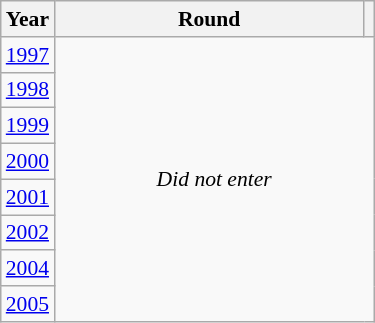<table class="wikitable" style="text-align: center; font-size:90%">
<tr>
<th>Year</th>
<th style="width:200px">Round</th>
<th></th>
</tr>
<tr>
<td><a href='#'>1997</a></td>
<td colspan="2" rowspan="8"><em>Did not enter</em></td>
</tr>
<tr>
<td><a href='#'>1998</a></td>
</tr>
<tr>
<td><a href='#'>1999</a></td>
</tr>
<tr>
<td><a href='#'>2000</a></td>
</tr>
<tr>
<td><a href='#'>2001</a></td>
</tr>
<tr>
<td><a href='#'>2002</a></td>
</tr>
<tr>
<td><a href='#'>2004</a></td>
</tr>
<tr>
<td><a href='#'>2005</a></td>
</tr>
</table>
